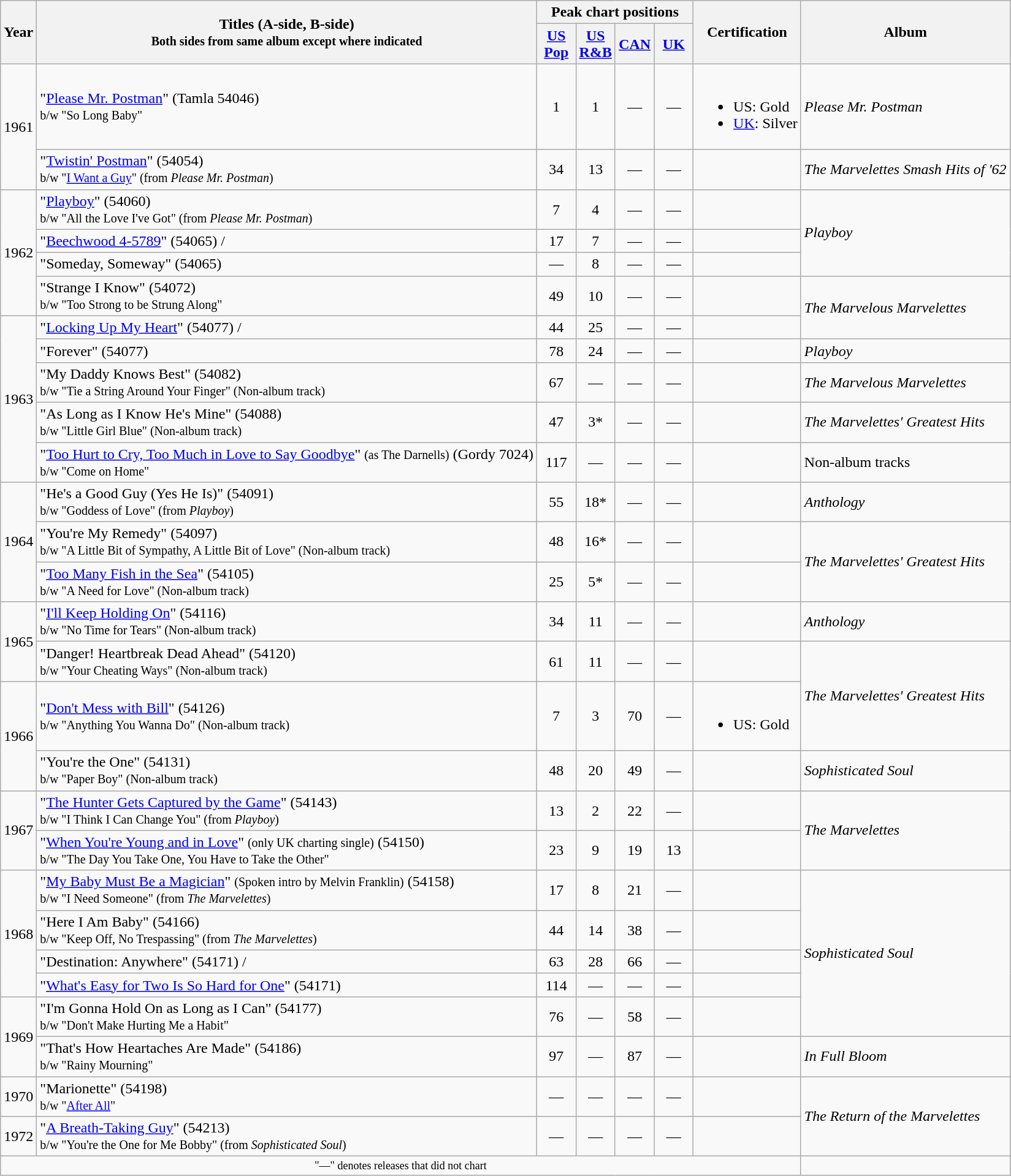<table class=wikitable>
<tr>
<th rowspan="2">Year</th>
<th rowspan="2">Titles (A-side, B-side)<br><small>Both sides from same album except where indicated</small></th>
<th colspan="4">Peak chart positions</th>
<th rowspan="2">Certification</th>
<th rowspan="2">Album</th>
</tr>
<tr>
<th width="35"><a href='#'>US Pop</a><br></th>
<th width="35"><a href='#'>US R&B</a><br></th>
<th width="35"><a href='#'>CAN</a><br></th>
<th width="35"><a href='#'>UK</a><br></th>
</tr>
<tr>
<td rowspan="2">1961</td>
<td>"<a href='#'>Please Mr. Postman</a>" (Tamla 54046)<br><small>b/w "So Long Baby"</small></td>
<td style="text-align:center;">1</td>
<td style="text-align:center;">1</td>
<td style="text-align:center;">—</td>
<td style="text-align:center;">—</td>
<td><br><ul><li>US: Gold</li><li><a href='#'>UK</a>: Silver</li></ul></td>
<td><em>Please Mr. Postman</em></td>
</tr>
<tr>
<td>"<a href='#'>Twistin' Postman</a>" (54054)<br><small>b/w "<a href='#'>I Want a Guy</a>" (from <em>Please Mr. Postman</em>)</small></td>
<td style="text-align:center;">34</td>
<td style="text-align:center;">13</td>
<td style="text-align:center;">—</td>
<td style="text-align:center;">—</td>
<td></td>
<td><em>The Marvelettes Smash Hits of '62</em></td>
</tr>
<tr>
<td rowspan="4">1962</td>
<td>"<a href='#'>Playboy</a>" (54060)<br><small>b/w "All the Love I've Got" (from <em>Please Mr. Postman</em>)</small></td>
<td style="text-align:center;">7</td>
<td style="text-align:center;">4</td>
<td style="text-align:center;">—</td>
<td style="text-align:center;">—</td>
<td></td>
<td rowspan="3"><em>Playboy</em></td>
</tr>
<tr>
<td>"<a href='#'>Beechwood 4-5789</a>" (54065) /</td>
<td style="text-align:center;">17</td>
<td style="text-align:center;">7</td>
<td style="text-align:center;">—</td>
<td style="text-align:center;">—</td>
<td></td>
</tr>
<tr>
<td>"Someday, Someway" (54065)</td>
<td style="text-align:center;">—</td>
<td style="text-align:center;">8</td>
<td style="text-align:center;">—</td>
<td style="text-align:center;">—</td>
<td></td>
</tr>
<tr>
<td>"Strange I Know" (54072)<br><small>b/w "Too Strong to be Strung Along"</small></td>
<td style="text-align:center;">49</td>
<td style="text-align:center;">10</td>
<td style="text-align:center;">—</td>
<td style="text-align:center;">—</td>
<td></td>
<td rowspan="2"><em>The Marvelous Marvelettes</em></td>
</tr>
<tr>
<td rowspan="5">1963</td>
<td>"<a href='#'>Locking Up My Heart</a>" (54077) /</td>
<td style="text-align:center;">44</td>
<td style="text-align:center;">25</td>
<td style="text-align:center;">—</td>
<td style="text-align:center;">—</td>
<td></td>
</tr>
<tr>
<td>"Forever" (54077)</td>
<td style="text-align:center;">78</td>
<td style="text-align:center;">24</td>
<td style="text-align:center;">—</td>
<td style="text-align:center;">—</td>
<td></td>
<td><em>Playboy</em></td>
</tr>
<tr>
<td>"My Daddy Knows Best" (54082)<br><small>b/w "Tie a String Around Your Finger" (Non-album track)</small></td>
<td style="text-align:center;">67</td>
<td style="text-align:center;">—</td>
<td style="text-align:center;">—</td>
<td style="text-align:center;">—</td>
<td></td>
<td><em>The Marvelous Marvelettes</em></td>
</tr>
<tr>
<td>"As Long as I Know He's Mine" (54088)<br><small>b/w "Little Girl Blue" (Non-album track)</small></td>
<td style="text-align:center;">47</td>
<td style="text-align:center;">3*</td>
<td style="text-align:center;">—</td>
<td style="text-align:center;">—</td>
<td></td>
<td><em>The Marvelettes' Greatest Hits</em></td>
</tr>
<tr>
<td>"<a href='#'>Too Hurt to Cry, Too Much in Love to Say Goodbye</a>" <small>(as The Darnells)</small> (Gordy 7024)<br><small>b/w "Come on Home"</small></td>
<td style="text-align:center;">117</td>
<td style="text-align:center;">—</td>
<td style="text-align:center;">—</td>
<td style="text-align:center;">—</td>
<td></td>
<td>Non-album tracks</td>
</tr>
<tr>
<td rowspan="3">1964</td>
<td>"He's a Good Guy (Yes He Is)" (54091)<br><small>b/w "Goddess of Love" (from <em>Playboy</em>)</small></td>
<td style="text-align:center;">55</td>
<td style="text-align:center;">18*</td>
<td style="text-align:center;">—</td>
<td style="text-align:center;">—</td>
<td></td>
<td><em>Anthology</em></td>
</tr>
<tr>
<td>"You're My Remedy" (54097)<br><small>b/w "A Little Bit of Sympathy, A Little Bit of Love" (Non-album track)</small></td>
<td style="text-align:center;">48</td>
<td style="text-align:center;">16*</td>
<td style="text-align:center;">—</td>
<td style="text-align:center;">—</td>
<td></td>
<td rowspan="2"><em>The Marvelettes' Greatest Hits</em></td>
</tr>
<tr>
<td>"<a href='#'>Too Many Fish in the Sea</a>" (54105)<br><small>b/w "A Need for Love" (Non-album track)</small></td>
<td style="text-align:center;">25</td>
<td style="text-align:center;">5*</td>
<td style="text-align:center;">—</td>
<td style="text-align:center;">—</td>
<td></td>
</tr>
<tr>
<td rowspan="2">1965</td>
<td>"<a href='#'>I'll Keep Holding On</a>" (54116)<br><small>b/w "No Time for Tears" (Non-album track)</small></td>
<td style="text-align:center;">34</td>
<td style="text-align:center;">11</td>
<td style="text-align:center;">—</td>
<td style="text-align:center;">—</td>
<td></td>
<td><em>Anthology</em></td>
</tr>
<tr>
<td>"Danger! Heartbreak Dead Ahead" (54120)<br><small>b/w "Your Cheating Ways" (Non-album track)</small></td>
<td style="text-align:center;">61</td>
<td style="text-align:center;">11</td>
<td style="text-align:center;">—</td>
<td style="text-align:center;">—</td>
<td></td>
<td rowspan="2"><em>The Marvelettes' Greatest Hits</em></td>
</tr>
<tr>
<td rowspan="2">1966</td>
<td>"<a href='#'>Don't Mess with Bill</a>" (54126)<br><small>b/w "Anything You Wanna Do" (Non-album track)</small></td>
<td style="text-align:center;">7</td>
<td style="text-align:center;">3</td>
<td style="text-align:center;">70</td>
<td style="text-align:center;">—</td>
<td><br><ul><li>US: Gold</li></ul></td>
</tr>
<tr>
<td>"You're the One" (54131)<br><small>b/w "Paper Boy" (Non-album track)</small></td>
<td style="text-align:center;">48</td>
<td style="text-align:center;">20</td>
<td style="text-align:center;">49</td>
<td style="text-align:center;">—</td>
<td></td>
<td><em>Sophisticated Soul</em></td>
</tr>
<tr>
<td rowspan="2">1967</td>
<td>"<a href='#'>The Hunter Gets Captured by the Game</a>" (54143)<br><small>b/w "I Think I Can Change You" (from <em>Playboy</em>)</small></td>
<td style="text-align:center;">13</td>
<td style="text-align:center;">2</td>
<td style="text-align:center;">22</td>
<td style="text-align:center;">—</td>
<td></td>
<td rowspan="2"><em>The Marvelettes</em></td>
</tr>
<tr>
<td>"<a href='#'>When You're Young and in Love</a>" <small>(only UK charting single)</small> (54150)<br><small>b/w "The Day You Take One, You Have to Take the Other"</small></td>
<td style="text-align:center;">23</td>
<td style="text-align:center;">9</td>
<td style="text-align:center;">19</td>
<td style="text-align:center;">13</td>
<td></td>
</tr>
<tr>
<td rowspan="4">1968</td>
<td>"<a href='#'>My Baby Must Be a Magician</a>" <small>(Spoken intro by Melvin Franklin)</small> (54158)<br><small>b/w "I Need Someone" (from <em>The Marvelettes</em>)</small></td>
<td style="text-align:center;">17</td>
<td style="text-align:center;">8</td>
<td style="text-align:center;">21</td>
<td style="text-align:center;">—</td>
<td></td>
<td rowspan="5"><em>Sophisticated Soul</em></td>
</tr>
<tr>
<td>"Here I Am Baby" (54166)<br><small>b/w "Keep Off, No Trespassing" (from <em>The Marvelettes</em>)</small></td>
<td style="text-align:center;">44</td>
<td style="text-align:center;">14</td>
<td style="text-align:center;">38</td>
<td style="text-align:center;">—</td>
<td></td>
</tr>
<tr>
<td>"Destination: Anywhere" (54171) /</td>
<td style="text-align:center;">63</td>
<td style="text-align:center;">28</td>
<td style="text-align:center;">66</td>
<td style="text-align:center;">—</td>
<td></td>
</tr>
<tr>
<td>"<a href='#'>What's Easy for Two Is So Hard for One</a>" (54171)</td>
<td style="text-align:center;">114</td>
<td style="text-align:center;">—</td>
<td style="text-align:center;">—</td>
<td style="text-align:center;">—</td>
<td></td>
</tr>
<tr>
<td rowspan="2">1969</td>
<td>"I'm Gonna Hold On as Long as I Can" (54177)<br><small>b/w "Don't Make Hurting Me a Habit"</small></td>
<td style="text-align:center;">76</td>
<td style="text-align:center;">—</td>
<td style="text-align:center;">58</td>
<td style="text-align:center;">—</td>
<td></td>
</tr>
<tr>
<td>"That's How Heartaches Are Made" (54186)<br><small>b/w "Rainy Mourning"</small></td>
<td style="text-align:center;">97</td>
<td style="text-align:center;">—</td>
<td style="text-align:center;">87</td>
<td style="text-align:center;">—</td>
<td></td>
<td><em>In Full Bloom</em></td>
</tr>
<tr>
<td>1970</td>
<td>"Marionette" (54198)<br><small>b/w "<a href='#'>After All</a>"</small></td>
<td style="text-align:center;">—</td>
<td style="text-align:center;">—</td>
<td style="text-align:center;">—</td>
<td style="text-align:center;">—</td>
<td></td>
<td rowspan="2"><em>The Return of the Marvelettes</em></td>
</tr>
<tr>
<td>1972</td>
<td>"<a href='#'>A Breath-Taking Guy</a>" (54213)<br><small>b/w "You're the One for Me Bobby" (from <em>Sophisticated Soul</em>)</small></td>
<td style="text-align:center;">—</td>
<td style="text-align:center;">—</td>
<td style="text-align:center;">—</td>
<td style="text-align:center;">—</td>
<td></td>
</tr>
<tr>
<td colspan="7" style="text-align:center; font-size:9pt;">"—" denotes releases that did not chart</td>
</tr>
</table>
